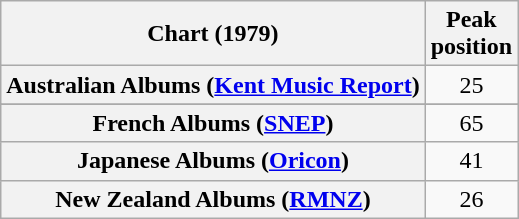<table class="wikitable sortable plainrowheaders" style="text-align:center">
<tr>
<th scope="col">Chart (1979)</th>
<th scope="col">Peak<br> position</th>
</tr>
<tr>
<th scope="row">Australian Albums (<a href='#'>Kent Music Report</a>)</th>
<td>25</td>
</tr>
<tr>
</tr>
<tr>
<th scope="row">French Albums (<a href='#'>SNEP</a>)</th>
<td>65</td>
</tr>
<tr>
<th scope="row">Japanese Albums (<a href='#'>Oricon</a>)</th>
<td>41</td>
</tr>
<tr>
<th scope="row">New Zealand Albums (<a href='#'>RMNZ</a>)</th>
<td>26</td>
</tr>
</table>
